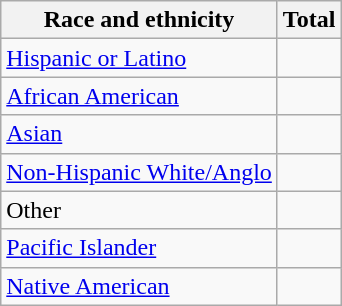<table class="wikitable floatright sortable collapsible"; text-align:right; font-size:80%;">
<tr>
<th>Race and ethnicity</th>
<th colspan="2" data-sort-type=number>Total</th>
</tr>
<tr>
<td><a href='#'>Hispanic or Latino</a></td>
<td align=right></td>
</tr>
<tr>
<td><a href='#'>African American</a></td>
<td align=right></td>
</tr>
<tr>
<td><a href='#'>Asian</a></td>
<td align=right></td>
</tr>
<tr>
<td><a href='#'>Non-Hispanic White/Anglo</a></td>
<td align=right></td>
</tr>
<tr>
<td>Other</td>
<td align=right></td>
</tr>
<tr>
<td><a href='#'>Pacific Islander</a></td>
<td align=right></td>
</tr>
<tr>
<td><a href='#'>Native American</a></td>
<td align=right></td>
</tr>
</table>
